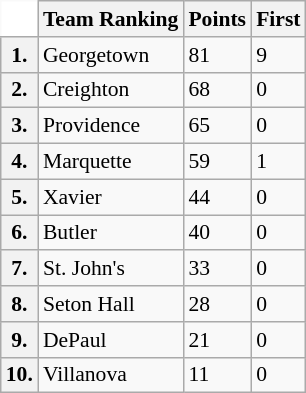<table class="wikitable" style="white-space:nowrap; font-size:90%;">
<tr>
<td ! colspan=1 style="background:white; border-top-style:hidden; border-left-style:hidden;"></td>
<th>Team Ranking</th>
<th>Points</th>
<th>First</th>
</tr>
<tr>
<th>1.</th>
<td>Georgetown</td>
<td>81</td>
<td>9</td>
</tr>
<tr>
<th>2.</th>
<td>Creighton</td>
<td>68</td>
<td>0</td>
</tr>
<tr>
<th>3.</th>
<td>Providence</td>
<td>65</td>
<td>0</td>
</tr>
<tr>
<th>4.</th>
<td>Marquette</td>
<td>59</td>
<td>1</td>
</tr>
<tr>
<th>5.</th>
<td>Xavier</td>
<td>44</td>
<td>0</td>
</tr>
<tr>
<th>6.</th>
<td>Butler</td>
<td>40</td>
<td>0</td>
</tr>
<tr>
<th>7.</th>
<td>St. John's</td>
<td>33</td>
<td>0</td>
</tr>
<tr>
<th>8.</th>
<td>Seton Hall</td>
<td>28</td>
<td>0</td>
</tr>
<tr>
<th>9.</th>
<td>DePaul</td>
<td>21</td>
<td>0</td>
</tr>
<tr>
<th>10.</th>
<td>Villanova</td>
<td>11</td>
<td>0</td>
</tr>
</table>
